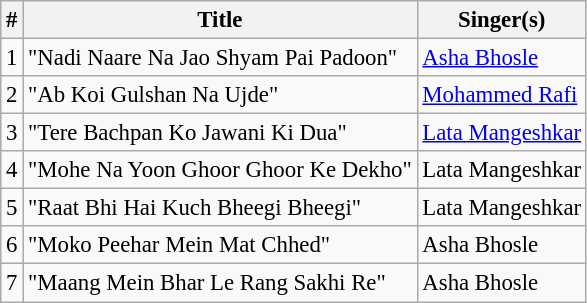<table class="wikitable" style="font-size:95%;">
<tr>
<th>#</th>
<th>Title</th>
<th>Singer(s)</th>
</tr>
<tr>
<td>1</td>
<td>"Nadi Naare Na Jao Shyam Pai Padoon"</td>
<td><a href='#'>Asha Bhosle</a></td>
</tr>
<tr>
<td>2</td>
<td>"Ab Koi Gulshan Na Ujde"</td>
<td><a href='#'>Mohammed Rafi</a></td>
</tr>
<tr>
<td>3</td>
<td>"Tere Bachpan Ko Jawani Ki Dua"</td>
<td><a href='#'>Lata Mangeshkar</a></td>
</tr>
<tr>
<td>4</td>
<td>"Mohe Na Yoon Ghoor Ghoor Ke Dekho"</td>
<td>Lata Mangeshkar</td>
</tr>
<tr>
<td>5</td>
<td>"Raat Bhi Hai Kuch Bheegi Bheegi"</td>
<td>Lata Mangeshkar</td>
</tr>
<tr>
<td>6</td>
<td>"Moko Peehar Mein Mat Chhed"</td>
<td>Asha Bhosle</td>
</tr>
<tr>
<td>7</td>
<td>"Maang Mein Bhar Le Rang Sakhi Re"</td>
<td>Asha Bhosle</td>
</tr>
</table>
